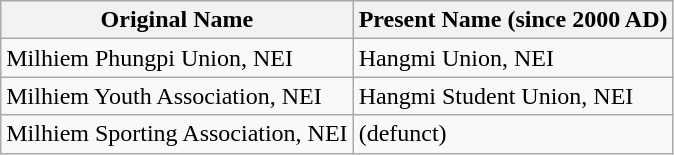<table class="wikitable">
<tr>
<th>Original Name</th>
<th>Present Name (since 2000 AD)</th>
</tr>
<tr>
<td>Milhiem Phungpi Union, NEI</td>
<td>Hangmi Union, NEI</td>
</tr>
<tr>
<td>Milhiem Youth Association, NEI</td>
<td>Hangmi Student Union, NEI</td>
</tr>
<tr>
<td>Milhiem Sporting Association, NEI</td>
<td>(defunct)</td>
</tr>
</table>
